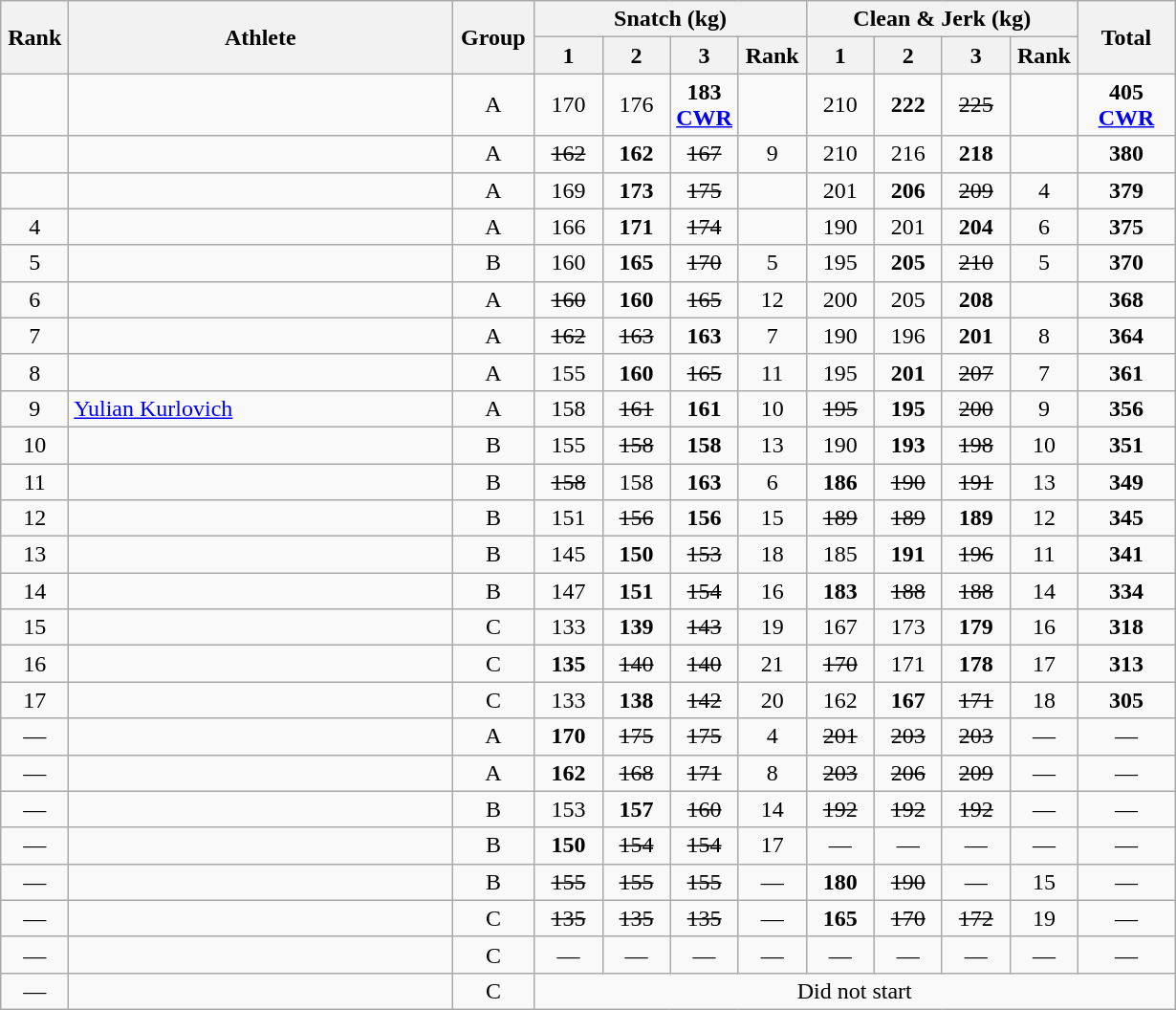<table class = "wikitable" style="text-align:center;">
<tr>
<th rowspan=2 width=40>Rank</th>
<th rowspan=2 width=260>Athlete</th>
<th rowspan=2 width=50>Group</th>
<th colspan=4>Snatch (kg)</th>
<th colspan=4>Clean & Jerk (kg)</th>
<th rowspan=2 width=60>Total</th>
</tr>
<tr>
<th width=40>1</th>
<th width=40>2</th>
<th width=40>3</th>
<th width=40>Rank</th>
<th width=40>1</th>
<th width=40>2</th>
<th width=40>3</th>
<th width=40>Rank</th>
</tr>
<tr>
<td></td>
<td align=left></td>
<td>A</td>
<td>170</td>
<td>176</td>
<td><strong>183 <a href='#'>CWR</a></strong></td>
<td></td>
<td>210</td>
<td><strong>222</strong></td>
<td><s>225</s></td>
<td></td>
<td><strong>405 <a href='#'>CWR</a></strong></td>
</tr>
<tr>
<td></td>
<td align=left></td>
<td>A</td>
<td><s>162</s></td>
<td><strong>162</strong></td>
<td><s>167</s></td>
<td>9</td>
<td>210</td>
<td>216</td>
<td><strong>218</strong></td>
<td></td>
<td><strong>380</strong></td>
</tr>
<tr>
<td></td>
<td align=left></td>
<td>A</td>
<td>169</td>
<td><strong>173</strong></td>
<td><s>175</s></td>
<td></td>
<td>201</td>
<td><strong>206</strong></td>
<td><s>209</s></td>
<td>4</td>
<td><strong>379</strong></td>
</tr>
<tr>
<td>4</td>
<td align=left></td>
<td>A</td>
<td>166</td>
<td><strong>171</strong></td>
<td><s>174</s></td>
<td></td>
<td>190</td>
<td>201</td>
<td><strong>204</strong></td>
<td>6</td>
<td><strong>375</strong></td>
</tr>
<tr>
<td>5</td>
<td align=left></td>
<td>B</td>
<td>160</td>
<td><strong>165</strong></td>
<td><s>170</s></td>
<td>5</td>
<td>195</td>
<td><strong>205</strong></td>
<td><s>210</s></td>
<td>5</td>
<td><strong>370</strong></td>
</tr>
<tr>
<td>6</td>
<td align=left></td>
<td>A</td>
<td><s>160</s></td>
<td><strong>160</strong></td>
<td><s>165</s></td>
<td>12</td>
<td>200</td>
<td>205</td>
<td><strong>208</strong></td>
<td></td>
<td><strong>368</strong></td>
</tr>
<tr>
<td>7</td>
<td align=left></td>
<td>A</td>
<td><s>162</s></td>
<td><s>163</s></td>
<td><strong>163</strong></td>
<td>7</td>
<td>190</td>
<td>196</td>
<td><strong>201</strong></td>
<td>8</td>
<td><strong>364</strong></td>
</tr>
<tr>
<td>8</td>
<td align=left></td>
<td>A</td>
<td>155</td>
<td><strong>160</strong></td>
<td><s>165</s></td>
<td>11</td>
<td>195</td>
<td><strong>201</strong></td>
<td><s>207</s></td>
<td>7</td>
<td><strong>361</strong></td>
</tr>
<tr>
<td>9</td>
<td align=left> <a href='#'>Yulian Kurlovich</a> </td>
<td>A</td>
<td>158</td>
<td><s>161</s></td>
<td><strong>161</strong></td>
<td>10</td>
<td><s>195</s></td>
<td><strong>195</strong></td>
<td><s>200</s></td>
<td>9</td>
<td><strong>356</strong></td>
</tr>
<tr>
<td>10</td>
<td align=left></td>
<td>B</td>
<td>155</td>
<td><s>158</s></td>
<td><strong>158</strong></td>
<td>13</td>
<td>190</td>
<td><strong>193</strong></td>
<td><s>198</s></td>
<td>10</td>
<td><strong>351</strong></td>
</tr>
<tr>
<td>11</td>
<td align=left></td>
<td>B</td>
<td><s>158</s></td>
<td>158</td>
<td><strong>163</strong></td>
<td>6</td>
<td><strong>186</strong></td>
<td><s>190</s></td>
<td><s>191</s></td>
<td>13</td>
<td><strong>349</strong></td>
</tr>
<tr>
<td>12</td>
<td align=left></td>
<td>B</td>
<td>151</td>
<td><s>156</s></td>
<td><strong>156</strong></td>
<td>15</td>
<td><s>189</s></td>
<td><s>189</s></td>
<td><strong>189</strong></td>
<td>12</td>
<td><strong>345</strong></td>
</tr>
<tr>
<td>13</td>
<td align=left></td>
<td>B</td>
<td>145</td>
<td><strong>150</strong></td>
<td><s>153</s></td>
<td>18</td>
<td>185</td>
<td><strong>191</strong></td>
<td><s>196</s></td>
<td>11</td>
<td><strong>341</strong></td>
</tr>
<tr>
<td>14</td>
<td align=left></td>
<td>B</td>
<td>147</td>
<td><strong>151</strong></td>
<td><s>154</s></td>
<td>16</td>
<td><strong>183</strong></td>
<td><s>188</s></td>
<td><s>188</s></td>
<td>14</td>
<td><strong>334</strong></td>
</tr>
<tr>
<td>15</td>
<td align=left></td>
<td>C</td>
<td>133</td>
<td><strong>139</strong></td>
<td><s>143</s></td>
<td>19</td>
<td>167</td>
<td>173</td>
<td><strong>179</strong></td>
<td>16</td>
<td><strong>318</strong></td>
</tr>
<tr>
<td>16</td>
<td align=left></td>
<td>C</td>
<td><strong>135</strong></td>
<td><s>140</s></td>
<td><s>140</s></td>
<td>21</td>
<td><s>170</s></td>
<td>171</td>
<td><strong>178</strong></td>
<td>17</td>
<td><strong>313</strong></td>
</tr>
<tr>
<td>17</td>
<td align=left></td>
<td>C</td>
<td>133</td>
<td><strong>138</strong></td>
<td><s>142</s></td>
<td>20</td>
<td>162</td>
<td><strong>167</strong></td>
<td><s>171</s></td>
<td>18</td>
<td><strong>305</strong></td>
</tr>
<tr>
<td>—</td>
<td align=left></td>
<td>A</td>
<td><strong>170</strong></td>
<td><s>175</s></td>
<td><s>175</s></td>
<td>4</td>
<td><s>201</s></td>
<td><s>203</s></td>
<td><s>203</s></td>
<td>—</td>
<td>—</td>
</tr>
<tr>
<td>—</td>
<td align=left></td>
<td>A</td>
<td><strong>162</strong></td>
<td><s>168</s></td>
<td><s>171</s></td>
<td>8</td>
<td><s>203</s></td>
<td><s>206</s></td>
<td><s>209</s></td>
<td>—</td>
<td>—</td>
</tr>
<tr>
<td>—</td>
<td align=left></td>
<td>B</td>
<td>153</td>
<td><strong>157</strong></td>
<td><s>160</s></td>
<td>14</td>
<td><s>192</s></td>
<td><s>192</s></td>
<td><s>192</s></td>
<td>—</td>
<td>—</td>
</tr>
<tr>
<td>—</td>
<td align=left></td>
<td>B</td>
<td><strong>150</strong></td>
<td><s>154</s></td>
<td><s>154</s></td>
<td>17</td>
<td>—</td>
<td>—</td>
<td>—</td>
<td>—</td>
<td>—</td>
</tr>
<tr>
<td>—</td>
<td align=left></td>
<td>B</td>
<td><s>155</s></td>
<td><s>155</s></td>
<td><s>155</s></td>
<td>—</td>
<td><strong>180</strong></td>
<td><s>190</s></td>
<td>—</td>
<td>15</td>
<td>—</td>
</tr>
<tr>
<td>—</td>
<td align=left></td>
<td>C</td>
<td><s>135</s></td>
<td><s>135</s></td>
<td><s>135</s></td>
<td>—</td>
<td><strong>165</strong></td>
<td><s>170</s></td>
<td><s>172</s></td>
<td>19</td>
<td>—</td>
</tr>
<tr>
<td>—</td>
<td align=left></td>
<td>C</td>
<td>—</td>
<td>—</td>
<td>—</td>
<td>—</td>
<td>—</td>
<td>—</td>
<td>—</td>
<td>—</td>
<td>—</td>
</tr>
<tr>
<td>—</td>
<td align=left></td>
<td>C</td>
<td colspan=9>Did not start</td>
</tr>
</table>
